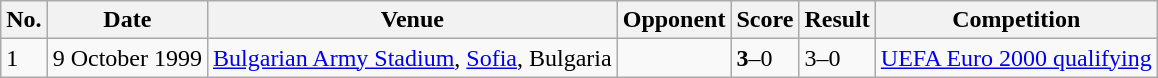<table class="wikitable">
<tr>
<th>No.</th>
<th>Date</th>
<th>Venue</th>
<th>Opponent</th>
<th>Score</th>
<th>Result</th>
<th>Competition</th>
</tr>
<tr>
<td>1</td>
<td>9 October 1999</td>
<td><a href='#'>Bulgarian Army Stadium</a>, <a href='#'>Sofia</a>, Bulgaria</td>
<td></td>
<td><strong>3</strong>–0</td>
<td>3–0</td>
<td><a href='#'>UEFA Euro 2000 qualifying</a></td>
</tr>
</table>
